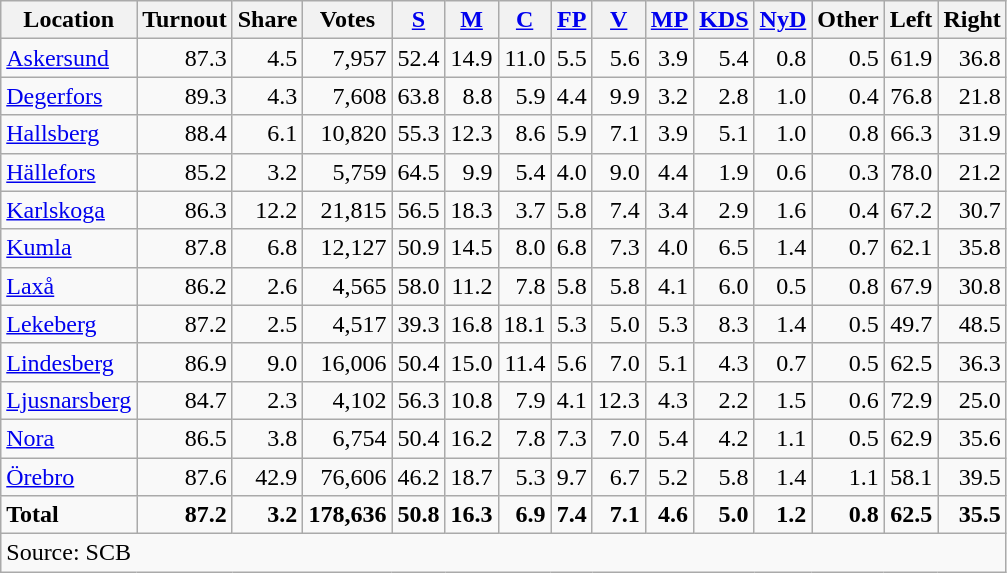<table class="wikitable sortable" style=text-align:right>
<tr>
<th>Location</th>
<th>Turnout</th>
<th>Share</th>
<th>Votes</th>
<th><a href='#'>S</a></th>
<th><a href='#'>M</a></th>
<th><a href='#'>C</a></th>
<th><a href='#'>FP</a></th>
<th><a href='#'>V</a></th>
<th><a href='#'>MP</a></th>
<th><a href='#'>KDS</a></th>
<th><a href='#'>NyD</a></th>
<th>Other</th>
<th>Left</th>
<th>Right</th>
</tr>
<tr>
<td align=left><a href='#'>Askersund</a></td>
<td>87.3</td>
<td>4.5</td>
<td>7,957</td>
<td>52.4</td>
<td>14.9</td>
<td>11.0</td>
<td>5.5</td>
<td>5.6</td>
<td>3.9</td>
<td>5.4</td>
<td>0.8</td>
<td>0.5</td>
<td>61.9</td>
<td>36.8</td>
</tr>
<tr>
<td align=left><a href='#'>Degerfors</a></td>
<td>89.3</td>
<td>4.3</td>
<td>7,608</td>
<td>63.8</td>
<td>8.8</td>
<td>5.9</td>
<td>4.4</td>
<td>9.9</td>
<td>3.2</td>
<td>2.8</td>
<td>1.0</td>
<td>0.4</td>
<td>76.8</td>
<td>21.8</td>
</tr>
<tr>
<td align=left><a href='#'>Hallsberg</a></td>
<td>88.4</td>
<td>6.1</td>
<td>10,820</td>
<td>55.3</td>
<td>12.3</td>
<td>8.6</td>
<td>5.9</td>
<td>7.1</td>
<td>3.9</td>
<td>5.1</td>
<td>1.0</td>
<td>0.8</td>
<td>66.3</td>
<td>31.9</td>
</tr>
<tr>
<td align=left><a href='#'>Hällefors</a></td>
<td>85.2</td>
<td>3.2</td>
<td>5,759</td>
<td>64.5</td>
<td>9.9</td>
<td>5.4</td>
<td>4.0</td>
<td>9.0</td>
<td>4.4</td>
<td>1.9</td>
<td>0.6</td>
<td>0.3</td>
<td>78.0</td>
<td>21.2</td>
</tr>
<tr>
<td align=left><a href='#'>Karlskoga</a></td>
<td>86.3</td>
<td>12.2</td>
<td>21,815</td>
<td>56.5</td>
<td>18.3</td>
<td>3.7</td>
<td>5.8</td>
<td>7.4</td>
<td>3.4</td>
<td>2.9</td>
<td>1.6</td>
<td>0.4</td>
<td>67.2</td>
<td>30.7</td>
</tr>
<tr>
<td align=left><a href='#'>Kumla</a></td>
<td>87.8</td>
<td>6.8</td>
<td>12,127</td>
<td>50.9</td>
<td>14.5</td>
<td>8.0</td>
<td>6.8</td>
<td>7.3</td>
<td>4.0</td>
<td>6.5</td>
<td>1.4</td>
<td>0.7</td>
<td>62.1</td>
<td>35.8</td>
</tr>
<tr>
<td align=left><a href='#'>Laxå</a></td>
<td>86.2</td>
<td>2.6</td>
<td>4,565</td>
<td>58.0</td>
<td>11.2</td>
<td>7.8</td>
<td>5.8</td>
<td>5.8</td>
<td>4.1</td>
<td>6.0</td>
<td>0.5</td>
<td>0.8</td>
<td>67.9</td>
<td>30.8</td>
</tr>
<tr>
<td align=left><a href='#'>Lekeberg</a></td>
<td>87.2</td>
<td>2.5</td>
<td>4,517</td>
<td>39.3</td>
<td>16.8</td>
<td>18.1</td>
<td>5.3</td>
<td>5.0</td>
<td>5.3</td>
<td>8.3</td>
<td>1.4</td>
<td>0.5</td>
<td>49.7</td>
<td>48.5</td>
</tr>
<tr>
<td align=left><a href='#'>Lindesberg</a></td>
<td>86.9</td>
<td>9.0</td>
<td>16,006</td>
<td>50.4</td>
<td>15.0</td>
<td>11.4</td>
<td>5.6</td>
<td>7.0</td>
<td>5.1</td>
<td>4.3</td>
<td>0.7</td>
<td>0.5</td>
<td>62.5</td>
<td>36.3</td>
</tr>
<tr>
<td align=left><a href='#'>Ljusnarsberg</a></td>
<td>84.7</td>
<td>2.3</td>
<td>4,102</td>
<td>56.3</td>
<td>10.8</td>
<td>7.9</td>
<td>4.1</td>
<td>12.3</td>
<td>4.3</td>
<td>2.2</td>
<td>1.5</td>
<td>0.6</td>
<td>72.9</td>
<td>25.0</td>
</tr>
<tr>
<td align=left><a href='#'>Nora</a></td>
<td>86.5</td>
<td>3.8</td>
<td>6,754</td>
<td>50.4</td>
<td>16.2</td>
<td>7.8</td>
<td>7.3</td>
<td>7.0</td>
<td>5.4</td>
<td>4.2</td>
<td>1.1</td>
<td>0.5</td>
<td>62.9</td>
<td>35.6</td>
</tr>
<tr>
<td align=left><a href='#'>Örebro</a></td>
<td>87.6</td>
<td>42.9</td>
<td>76,606</td>
<td>46.2</td>
<td>18.7</td>
<td>5.3</td>
<td>9.7</td>
<td>6.7</td>
<td>5.2</td>
<td>5.8</td>
<td>1.4</td>
<td>1.1</td>
<td>58.1</td>
<td>39.5</td>
</tr>
<tr>
<td align=left><strong>Total</strong></td>
<td><strong>87.2</strong></td>
<td><strong>3.2</strong></td>
<td><strong>178,636</strong></td>
<td><strong>50.8</strong></td>
<td><strong>16.3</strong></td>
<td><strong>6.9</strong></td>
<td><strong>7.4</strong></td>
<td><strong>7.1</strong></td>
<td><strong>4.6</strong></td>
<td><strong>5.0</strong></td>
<td><strong>1.2</strong></td>
<td><strong>0.8</strong></td>
<td><strong>62.5</strong></td>
<td><strong>35.5</strong></td>
</tr>
<tr>
<td align=left colspan=15>Source: SCB </td>
</tr>
</table>
